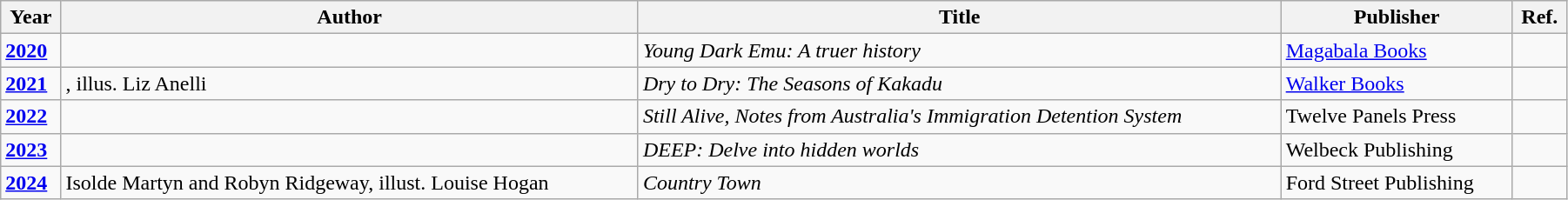<table class="wikitable sortable mw-collapsible" width="95%">
<tr>
<th>Year</th>
<th>Author</th>
<th>Title</th>
<th>Publisher</th>
<th>Ref.</th>
</tr>
<tr>
<td><strong><a href='#'>2020</a></strong></td>
<td></td>
<td><em>Young Dark Emu: A truer history</em></td>
<td><a href='#'>Magabala Books</a></td>
<td></td>
</tr>
<tr>
<td><strong><a href='#'>2021</a></strong></td>
<td>, illus. Liz Anelli</td>
<td><em>Dry to Dry: The Seasons of Kakadu</em></td>
<td><a href='#'>Walker Books</a></td>
<td></td>
</tr>
<tr>
<td><strong><a href='#'>2022</a></strong></td>
<td></td>
<td><em>Still Alive, Notes from Australia's Immigration Detention System</em></td>
<td>Twelve Panels Press</td>
<td><strong></strong></td>
</tr>
<tr>
<td><strong><a href='#'>2023</a></strong></td>
<td></td>
<td><em>DEEP: Delve into hidden worlds</em></td>
<td>Welbeck Publishing</td>
<td></td>
</tr>
<tr>
<td><strong><a href='#'>2024</a></strong></td>
<td>Isolde Martyn and Robyn Ridgeway, illust. Louise Hogan</td>
<td><em>Country Town</em></td>
<td>Ford Street Publishing</td>
<td></td>
</tr>
</table>
